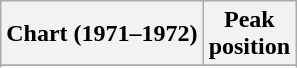<table class="wikitable sortable plainrowheaders" style="text-align:center">
<tr>
<th scope="col">Chart (1971–1972)</th>
<th scope="col">Peak<br> position</th>
</tr>
<tr>
</tr>
<tr>
</tr>
</table>
